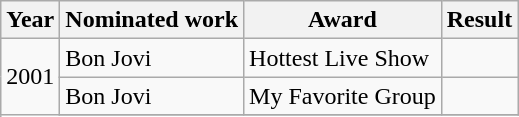<table class="wikitable">
<tr>
<th>Year</th>
<th>Nominated work</th>
<th>Award</th>
<th>Result</th>
</tr>
<tr>
<td style="text-align:center;" rowspan="3">2001</td>
<td>Bon Jovi</td>
<td>Hottest Live Show</td>
<td></td>
</tr>
<tr>
<td>Bon Jovi</td>
<td>My Favorite Group</td>
<td></td>
</tr>
<tr>
</tr>
</table>
